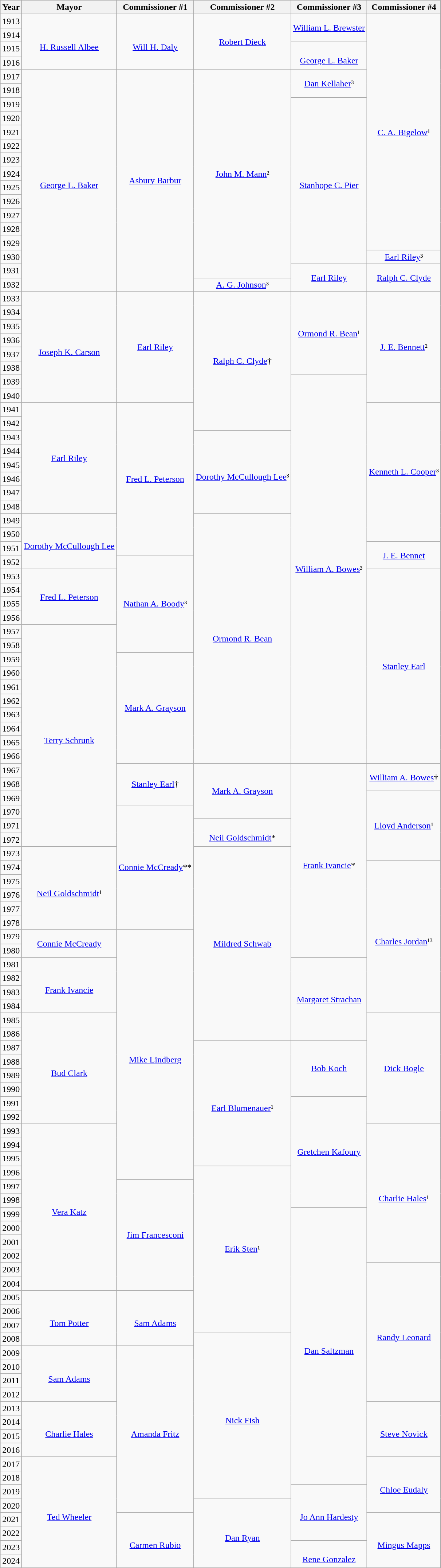<table class="wikitable" style="text-align:center">
<tr>
<th>Year</th>
<th>Mayor</th>
<th>Commissioner #1</th>
<th>Commissioner #2</th>
<th>Commissioner #3</th>
<th>Commissioner #4</th>
</tr>
<tr>
<td>1913</td>
<td rowspan="4"><br><a href='#'>H. Russell Albee</a></td>
<td rowspan="4"><br><a href='#'>Will H. Daly</a></td>
<td rowspan="4"><a href='#'>Robert Dieck</a></td>
<td rowspan="2"><a href='#'>William L. Brewster</a></td>
<td rowspan="17"><a href='#'>C. A. Bigelow</a>¹</td>
</tr>
<tr>
<td>1914</td>
</tr>
<tr>
<td>1915</td>
<td rowspan="2"><br><a href='#'>George L. Baker</a></td>
</tr>
<tr>
<td>1916</td>
</tr>
<tr>
<td>1917</td>
<td rowspan="16"><br><a href='#'>George L. Baker</a></td>
<td rowspan="16"><a href='#'>Asbury Barbur</a></td>
<td rowspan="15"><a href='#'>John M. Mann</a>²</td>
<td rowspan="2"><a href='#'>Dan Kellaher</a>³</td>
</tr>
<tr>
<td>1918</td>
</tr>
<tr>
<td>1919</td>
<td rowspan="12"><br><a href='#'>Stanhope C. Pier</a></td>
</tr>
<tr>
<td>1920</td>
</tr>
<tr>
<td>1921</td>
</tr>
<tr>
<td>1922</td>
</tr>
<tr>
<td>1923</td>
</tr>
<tr>
<td>1924</td>
</tr>
<tr>
<td>1925</td>
</tr>
<tr>
<td>1926</td>
</tr>
<tr>
<td>1927</td>
</tr>
<tr>
<td>1928</td>
</tr>
<tr>
<td>1929</td>
</tr>
<tr>
<td>1930</td>
<td><a href='#'>Earl Riley</a>³</td>
</tr>
<tr>
<td>1931</td>
<td rowspan="2"><a href='#'>Earl Riley</a></td>
<td rowspan="2"><a href='#'>Ralph C. Clyde</a></td>
</tr>
<tr>
<td>1932</td>
<td><a href='#'>A. G. Johnson</a>³</td>
</tr>
<tr>
<td>1933</td>
<td rowspan="8"><br><a href='#'>Joseph K. Carson</a></td>
<td rowspan="8"><a href='#'>Earl Riley</a></td>
<td rowspan="10"><a href='#'>Ralph C. Clyde</a>†</td>
<td rowspan="6"><a href='#'>Ormond R. Bean</a>¹</td>
<td rowspan="8"><a href='#'>J. E. Bennett</a>²</td>
</tr>
<tr>
<td>1934</td>
</tr>
<tr>
<td>1935</td>
</tr>
<tr>
<td>1936</td>
</tr>
<tr>
<td>1937</td>
</tr>
<tr>
<td>1938</td>
</tr>
<tr>
<td>1939</td>
<td rowspan="28"><a href='#'>William A. Bowes</a>³</td>
</tr>
<tr>
<td>1940</td>
</tr>
<tr>
<td>1941</td>
<td rowspan="8"><a href='#'>Earl Riley</a></td>
<td rowspan="11"><a href='#'>Fred L. Peterson</a></td>
<td rowspan="10"><a href='#'>Kenneth L. Cooper</a>³</td>
</tr>
<tr>
<td>1942</td>
</tr>
<tr>
<td>1943</td>
<td rowspan="6"><br><a href='#'>Dorothy McCullough Lee</a>³</td>
</tr>
<tr>
<td>1944</td>
</tr>
<tr>
<td>1945</td>
</tr>
<tr>
<td>1946</td>
</tr>
<tr>
<td>1947</td>
</tr>
<tr>
<td>1948</td>
</tr>
<tr>
<td>1949</td>
<td rowspan="4"><br><a href='#'>Dorothy McCullough Lee</a></td>
<td rowspan="18"><a href='#'>Ormond R. Bean</a></td>
</tr>
<tr>
<td>1950</td>
</tr>
<tr>
<td>1951</td>
<td rowspan="2"><a href='#'>J. E. Bennet</a></td>
</tr>
<tr>
<td>1952</td>
<td rowspan="7"><a href='#'>Nathan A. Boody</a>³</td>
</tr>
<tr>
<td>1953</td>
<td rowspan="4"><a href='#'>Fred L. Peterson</a></td>
<td rowspan="14"><a href='#'>Stanley Earl</a></td>
</tr>
<tr>
<td>1954</td>
</tr>
<tr>
<td>1955</td>
</tr>
<tr>
<td>1956</td>
</tr>
<tr>
<td>1957</td>
<td rowspan="16"><br><a href='#'>Terry Schrunk</a></td>
</tr>
<tr>
<td>1958</td>
</tr>
<tr>
<td>1959</td>
<td rowspan="8"><a href='#'>Mark A. Grayson</a></td>
</tr>
<tr>
<td>1960</td>
</tr>
<tr>
<td>1961</td>
</tr>
<tr>
<td>1962</td>
</tr>
<tr>
<td>1963</td>
</tr>
<tr>
<td>1964</td>
</tr>
<tr>
<td>1965</td>
</tr>
<tr>
<td>1966</td>
</tr>
<tr>
<td>1967</td>
<td rowspan="3"><a href='#'>Stanley Earl</a>†</td>
<td rowspan="4"><a href='#'>Mark A. Grayson</a></td>
<td rowspan="14"><br><a href='#'>Frank Ivancie</a>*</td>
<td rowspan="2"><a href='#'>William A. Bowes</a>†</td>
</tr>
<tr>
<td>1968</td>
</tr>
<tr>
<td>1969</td>
<td rowspan="5"><a href='#'>Lloyd Anderson</a>¹</td>
</tr>
<tr>
<td>1970</td>
<td rowspan="9"><a href='#'>Connie McCready</a>**</td>
</tr>
<tr>
<td>1971</td>
<td rowspan="2"><br><a href='#'>Neil Goldschmidt</a>*</td>
</tr>
<tr>
<td>1972</td>
</tr>
<tr>
<td>1973</td>
<td rowspan="6"><br><a href='#'>Neil Goldschmidt</a>¹</td>
<td rowspan="14"><a href='#'>Mildred Schwab</a></td>
</tr>
<tr>
<td>1974</td>
<td rowspan="11"><br><a href='#'>Charles Jordan</a>¹³</td>
</tr>
<tr>
<td>1975</td>
</tr>
<tr>
<td>1976</td>
</tr>
<tr>
<td>1977</td>
</tr>
<tr>
<td>1978</td>
</tr>
<tr>
<td>1979</td>
<td rowspan="2"><a href='#'>Connie McCready</a></td>
<td rowspan="18"><br><a href='#'>Mike Lindberg</a></td>
</tr>
<tr>
<td>1980</td>
</tr>
<tr>
<td>1981</td>
<td rowspan="4"><br><a href='#'>Frank Ivancie</a></td>
<td rowspan="6"><a href='#'>Margaret Strachan</a></td>
</tr>
<tr>
<td>1982</td>
</tr>
<tr>
<td>1983</td>
</tr>
<tr>
<td>1984</td>
</tr>
<tr>
<td>1985</td>
<td rowspan="8"><br><a href='#'>Bud Clark</a></td>
<td rowspan="8"><a href='#'>Dick Bogle</a></td>
</tr>
<tr>
<td>1986</td>
</tr>
<tr>
<td>1987</td>
<td rowspan="9"><br><a href='#'>Earl Blumenauer</a>¹</td>
<td rowspan="4"><a href='#'>Bob Koch</a></td>
</tr>
<tr>
<td>1988</td>
</tr>
<tr>
<td>1989</td>
</tr>
<tr>
<td>1990</td>
</tr>
<tr>
<td>1991</td>
<td rowspan="8"><a href='#'>Gretchen Kafoury</a></td>
</tr>
<tr>
<td>1992</td>
</tr>
<tr>
<td>1993</td>
<td rowspan="12"><br><a href='#'>Vera Katz</a></td>
<td rowspan="10"><br><a href='#'>Charlie Hales</a>¹</td>
</tr>
<tr>
<td>1994</td>
</tr>
<tr>
<td>1995</td>
</tr>
<tr>
<td>1996</td>
<td rowspan="12"><a href='#'>Erik Sten</a>¹</td>
</tr>
<tr>
<td>1997</td>
<td rowspan="8"><a href='#'>Jim Francesconi</a></td>
</tr>
<tr>
<td>1998</td>
</tr>
<tr>
<td>1999</td>
<td rowspan="20"><br><a href='#'>Dan Saltzman</a></td>
</tr>
<tr>
<td>2000</td>
</tr>
<tr>
<td>2001</td>
</tr>
<tr>
<td>2002</td>
</tr>
<tr>
<td>2003</td>
<td rowspan="10"><br><a href='#'>Randy Leonard</a></td>
</tr>
<tr>
<td>2004</td>
</tr>
<tr>
<td>2005</td>
<td rowspan="4"><br><a href='#'>Tom Potter</a></td>
<td rowspan="4"><br><a href='#'>Sam Adams</a></td>
</tr>
<tr>
<td>2006</td>
</tr>
<tr>
<td>2007</td>
</tr>
<tr>
<td>2008</td>
<td rowspan="12"><br><a href='#'>Nick Fish</a></td>
</tr>
<tr>
<td>2009</td>
<td rowspan="4"><br><a href='#'>Sam Adams</a></td>
<td rowspan="12"><br><a href='#'>Amanda Fritz</a></td>
</tr>
<tr>
<td>2010</td>
</tr>
<tr>
<td>2011</td>
</tr>
<tr>
<td>2012</td>
</tr>
<tr>
<td>2013</td>
<td rowspan="4"><br><a href='#'>Charlie Hales</a></td>
<td rowspan="4"><br><a href='#'>Steve Novick</a></td>
</tr>
<tr>
<td>2014</td>
</tr>
<tr>
<td>2015</td>
</tr>
<tr>
<td>2016</td>
</tr>
<tr>
<td>2017</td>
<td rowspan="8"><br><a href='#'>Ted Wheeler</a></td>
<td rowspan="4"><br><a href='#'>Chloe Eudaly</a></td>
</tr>
<tr>
<td>2018</td>
</tr>
<tr>
<td>2019</td>
<td rowspan="4"><br><a href='#'>Jo Ann Hardesty</a></td>
</tr>
<tr>
<td>2020</td>
<td rowspan="5"><br><a href='#'>Dan Ryan</a></td>
</tr>
<tr>
<td>2021</td>
<td rowspan="4"><br><a href='#'>Carmen Rubio</a></td>
<td rowspan="4"><br><a href='#'>Mingus Mapps</a></td>
</tr>
<tr>
<td>2022</td>
</tr>
<tr>
<td>2023</td>
<td rowspan="2"><br><a href='#'>Rene Gonzalez</a></td>
</tr>
<tr>
<td>2024</td>
</tr>
</table>
